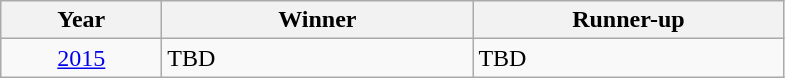<table class="wikitable">
<tr>
<th width="100">Year</th>
<th width="200">Winner</th>
<th width="200">Runner-up</th>
</tr>
<tr>
<td align="center"><a href='#'>2015</a></td>
<td>TBD</td>
<td>TBD</td>
</tr>
</table>
